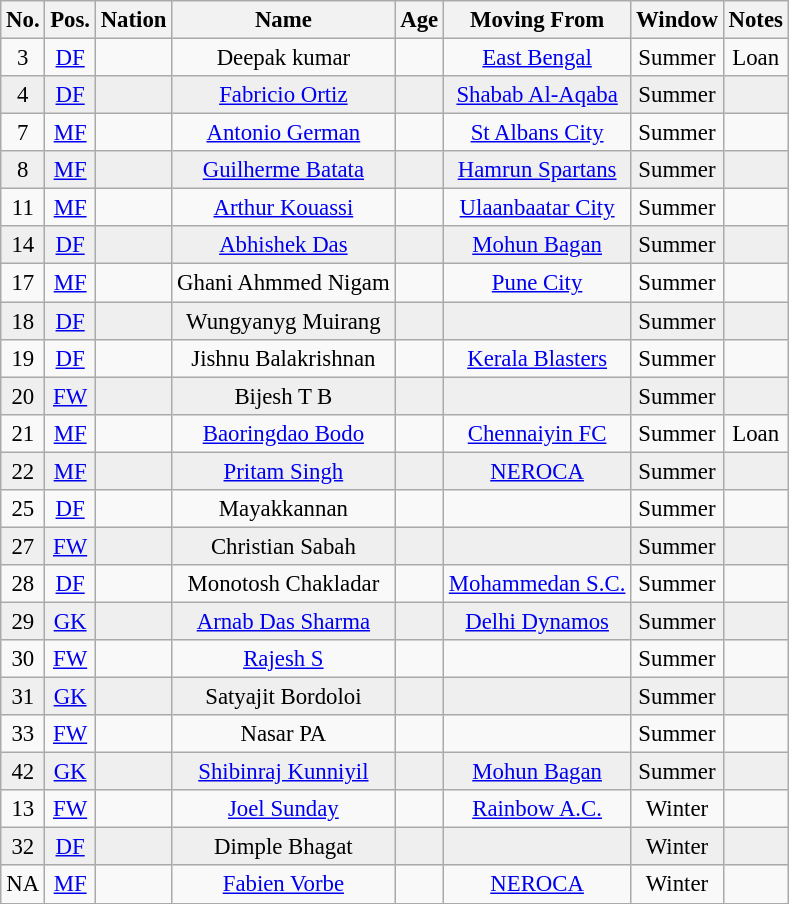<table class="wikitable sortable" style="font-size: 95%; text-align: center;">
<tr>
<th>No.</th>
<th>Pos.</th>
<th>Nation</th>
<th>Name</th>
<th>Age</th>
<th>Moving From</th>
<th>Window</th>
<th>Notes</th>
</tr>
<tr>
<td>3</td>
<td><a href='#'>DF</a></td>
<td></td>
<td>Deepak kumar</td>
<td></td>
<td> <a href='#'>East Bengal</a></td>
<td>Summer</td>
<td>Loan</td>
</tr>
<tr bgcolor="#efefef">
<td>4</td>
<td><a href='#'>DF</a></td>
<td></td>
<td><a href='#'>Fabricio Ortiz</a></td>
<td></td>
<td> <a href='#'>Shabab Al-Aqaba</a></td>
<td>Summer</td>
<td></td>
</tr>
<tr>
<td>7</td>
<td><a href='#'>MF</a></td>
<td></td>
<td><a href='#'>Antonio German</a></td>
<td></td>
<td> <a href='#'>St Albans City</a></td>
<td>Summer</td>
<td></td>
</tr>
<tr bgcolor="#efefef">
<td>8</td>
<td><a href='#'>MF</a></td>
<td></td>
<td><a href='#'>Guilherme Batata</a></td>
<td></td>
<td> <a href='#'>Hamrun Spartans</a></td>
<td>Summer</td>
<td></td>
</tr>
<tr>
<td>11</td>
<td><a href='#'>MF</a></td>
<td></td>
<td><a href='#'>Arthur Kouassi</a></td>
<td></td>
<td> <a href='#'>Ulaanbaatar City</a></td>
<td>Summer</td>
<td></td>
</tr>
<tr bgcolor="#efefef">
<td>14</td>
<td><a href='#'>DF</a></td>
<td></td>
<td><a href='#'>Abhishek Das</a></td>
<td></td>
<td> <a href='#'>Mohun Bagan</a></td>
<td>Summer</td>
<td></td>
</tr>
<tr>
<td>17</td>
<td><a href='#'>MF</a></td>
<td></td>
<td>Ghani Ahmmed Nigam</td>
<td></td>
<td> <a href='#'>Pune City</a></td>
<td>Summer</td>
<td></td>
</tr>
<tr bgcolor="#efefef">
<td>18</td>
<td><a href='#'>DF</a></td>
<td></td>
<td>Wungyanyg Muirang</td>
<td></td>
<td></td>
<td>Summer</td>
<td></td>
</tr>
<tr>
<td>19</td>
<td><a href='#'>DF</a></td>
<td></td>
<td>Jishnu Balakrishnan</td>
<td></td>
<td> <a href='#'>Kerala Blasters</a></td>
<td>Summer</td>
<td></td>
</tr>
<tr bgcolor="#efefef">
<td>20</td>
<td><a href='#'>FW</a></td>
<td></td>
<td>Bijesh T B</td>
<td></td>
<td></td>
<td>Summer</td>
<td></td>
</tr>
<tr>
<td>21</td>
<td><a href='#'>MF</a></td>
<td></td>
<td><a href='#'>Baoringdao Bodo</a></td>
<td></td>
<td> <a href='#'>Chennaiyin FC</a></td>
<td>Summer</td>
<td>Loan</td>
</tr>
<tr bgcolor="#efefef">
<td>22</td>
<td><a href='#'>MF</a></td>
<td></td>
<td><a href='#'>Pritam Singh</a></td>
<td></td>
<td> <a href='#'>NEROCA</a></td>
<td>Summer</td>
<td></td>
</tr>
<tr>
<td>25</td>
<td><a href='#'>DF</a></td>
<td></td>
<td>Mayakkannan</td>
<td></td>
<td></td>
<td>Summer</td>
<td></td>
</tr>
<tr bgcolor="#efefef">
<td>27</td>
<td><a href='#'>FW</a></td>
<td></td>
<td>Christian Sabah</td>
<td></td>
<td></td>
<td>Summer</td>
<td></td>
</tr>
<tr>
<td>28</td>
<td><a href='#'>DF</a></td>
<td></td>
<td>Monotosh Chakladar</td>
<td></td>
<td> <a href='#'>Mohammedan S.C.</a></td>
<td>Summer</td>
<td></td>
</tr>
<tr bgcolor="#efefef">
<td>29</td>
<td><a href='#'>GK</a></td>
<td></td>
<td><a href='#'>Arnab Das Sharma</a></td>
<td></td>
<td> <a href='#'>Delhi Dynamos</a></td>
<td>Summer</td>
<td></td>
</tr>
<tr>
<td>30</td>
<td><a href='#'>FW</a></td>
<td></td>
<td><a href='#'>Rajesh S</a></td>
<td></td>
<td></td>
<td>Summer</td>
<td></td>
</tr>
<tr bgcolor="#efefef">
<td>31</td>
<td><a href='#'>GK</a></td>
<td></td>
<td>Satyajit Bordoloi</td>
<td></td>
<td></td>
<td>Summer</td>
<td></td>
</tr>
<tr>
<td>33</td>
<td><a href='#'>FW</a></td>
<td></td>
<td>Nasar PA</td>
<td></td>
<td></td>
<td>Summer</td>
<td></td>
</tr>
<tr bgcolor="#efefef">
<td>42</td>
<td><a href='#'>GK</a></td>
<td></td>
<td><a href='#'>Shibinraj Kunniyil</a></td>
<td></td>
<td> <a href='#'>Mohun Bagan</a></td>
<td>Summer</td>
<td></td>
</tr>
<tr>
<td>13</td>
<td><a href='#'>FW</a></td>
<td></td>
<td><a href='#'>Joel Sunday</a></td>
<td></td>
<td> <a href='#'>Rainbow A.C.</a></td>
<td>Winter</td>
<td></td>
</tr>
<tr bgcolor="#efefef">
<td>32</td>
<td><a href='#'>DF</a></td>
<td></td>
<td>Dimple Bhagat</td>
<td></td>
<td></td>
<td>Winter</td>
<td></td>
</tr>
<tr>
<td>NA</td>
<td><a href='#'>MF</a></td>
<td></td>
<td><a href='#'>Fabien Vorbe</a></td>
<td></td>
<td><a href='#'>NEROCA</a></td>
<td>Winter</td>
<td></td>
</tr>
<tr>
</tr>
</table>
